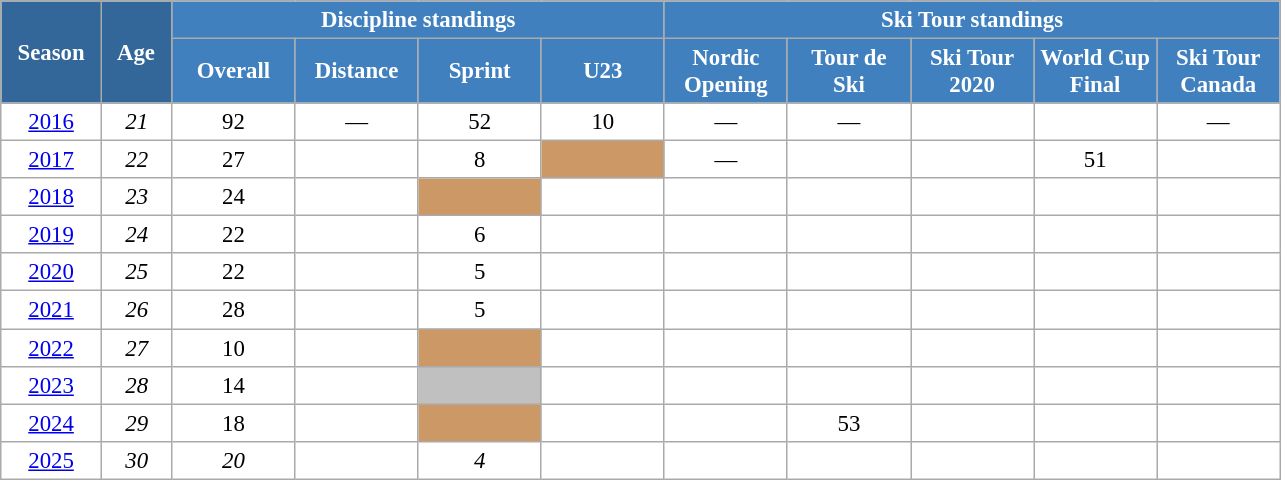<table class="wikitable" style="font-size:95%; text-align:center; border:grey solid 1px; border-collapse:collapse; background:#ffffff;">
<tr>
<th style="background-color:#369; color:white; width:60px;" rowspan="2"> Season </th>
<th style="background-color:#369; color:white; width:40px;" rowspan="2"> Age </th>
<th style="background-color:#4180be; color:white;" colspan="4">Discipline standings</th>
<th style="background-color:#4180be; color:white;" colspan="5">Ski Tour standings</th>
</tr>
<tr>
<th style="background-color:#4180be; color:white; width:75px;">Overall</th>
<th style="background-color:#4180be; color:white; width:75px;">Distance</th>
<th style="background-color:#4180be; color:white; width:75px;">Sprint</th>
<th style="background-color:#4180be; color:white; width:75px;">U23</th>
<th style="background-color:#4180be; color:white; width:75px;">Nordic<br>Opening</th>
<th style="background-color:#4180be; color:white; width:75px;">Tour de<br>Ski</th>
<th style="background-color:#4180be; color:white; width:75px;">Ski Tour<br>2020</th>
<th style="background-color:#4180be; color:white; width:75px;">World Cup<br>Final</th>
<th style="background-color:#4180be; color:white; width:75px;">Ski Tour<br>Canada</th>
</tr>
<tr>
<td><a href='#'>2016</a></td>
<td><em>21</em></td>
<td>92</td>
<td>—</td>
<td>52</td>
<td>10</td>
<td>—</td>
<td>—</td>
<td></td>
<td></td>
<td>—</td>
</tr>
<tr>
<td><a href='#'>2017</a></td>
<td><em>22</em></td>
<td>27</td>
<td></td>
<td>8</td>
<td bgcolor="cc9966"></td>
<td>—</td>
<td></td>
<td></td>
<td>51</td>
<td></td>
</tr>
<tr>
<td><a href='#'>2018</a></td>
<td><em>23</em></td>
<td>24</td>
<td></td>
<td bgcolor="cc9966"></td>
<td></td>
<td></td>
<td></td>
<td></td>
<td></td>
<td></td>
</tr>
<tr>
<td><a href='#'>2019</a></td>
<td><em>24</em></td>
<td>22</td>
<td></td>
<td>6</td>
<td></td>
<td></td>
<td></td>
<td></td>
<td></td>
<td></td>
</tr>
<tr>
<td><a href='#'>2020</a></td>
<td><em>25</em></td>
<td>22</td>
<td></td>
<td>5</td>
<td></td>
<td></td>
<td></td>
<td></td>
<td></td>
<td></td>
</tr>
<tr>
<td><a href='#'>2021</a></td>
<td><em>26</em></td>
<td>28</td>
<td></td>
<td>5</td>
<td></td>
<td></td>
<td></td>
<td></td>
<td></td>
<td></td>
</tr>
<tr>
<td><a href='#'>2022</a></td>
<td><em>27</em></td>
<td>10</td>
<td></td>
<td bgcolor="cc9966"></td>
<td></td>
<td></td>
<td></td>
<td></td>
<td></td>
<td></td>
</tr>
<tr>
<td><a href='#'>2023</a></td>
<td><em>28</em></td>
<td>14</td>
<td></td>
<td bgcolor="silver"></td>
<td></td>
<td></td>
<td></td>
<td></td>
<td></td>
<td></td>
</tr>
<tr>
<td><a href='#'>2024</a></td>
<td><em>29</em></td>
<td>18</td>
<td></td>
<td bgcolor="cc9966"></td>
<td></td>
<td></td>
<td>53</td>
<td></td>
<td></td>
<td></td>
</tr>
<tr>
<td><a href='#'>2025</a></td>
<td><em>30</em></td>
<td><em>20</em></td>
<td></td>
<td><em>4</em></td>
<td></td>
<td></td>
<td></td>
<td></td>
<td></td>
<td></td>
</tr>
</table>
